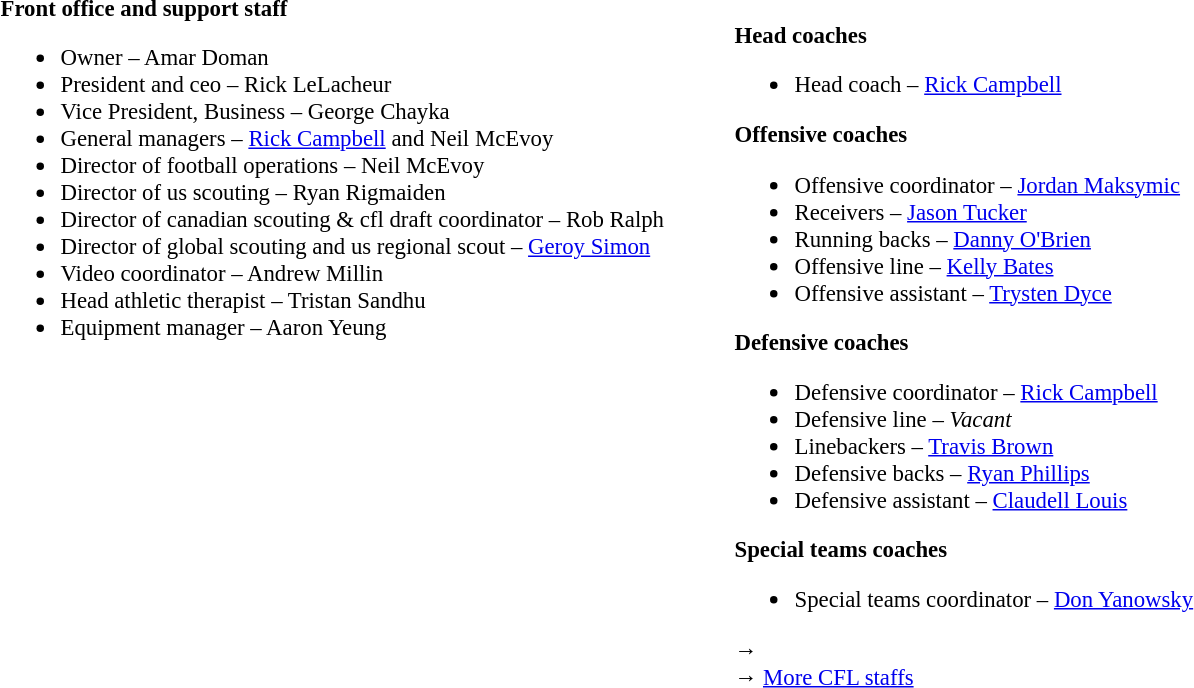<table class="toccolours" style="text-align: left;">
<tr>
<td colspan=7 style="text-align:right;"></td>
</tr>
<tr>
<td style="vertical-align:top;"></td>
<td style="font-size: 95%;vertical-align:top;"><strong>Front office and support staff</strong><br><ul><li>Owner – Amar Doman</li><li>President and ceo – Rick LeLacheur</li><li>Vice President, Business – George Chayka</li><li>General managers – <a href='#'>Rick Campbell</a> and Neil McEvoy</li><li>Director of football operations – Neil McEvoy</li><li>Director of us scouting – Ryan Rigmaiden</li><li>Director of canadian scouting & cfl draft coordinator – Rob Ralph</li><li>Director of global scouting and us regional scout – <a href='#'>Geroy Simon</a></li><li>Video coordinator – Andrew Millin</li><li>Head athletic therapist – Tristan Sandhu</li><li>Equipment manager – Aaron Yeung</li></ul></td>
<td width="35"> </td>
<td style="vertical-align:top;"></td>
<td style="font-size: 95%;vertical-align:top;"><br><strong>Head coaches</strong><ul><li>Head coach – <a href='#'>Rick Campbell</a></li></ul><strong>Offensive coaches</strong><ul><li>Offensive coordinator – <a href='#'>Jordan Maksymic</a></li><li>Receivers – <a href='#'>Jason Tucker</a></li><li>Running backs – <a href='#'>Danny O'Brien</a></li><li>Offensive line – <a href='#'>Kelly Bates</a></li><li>Offensive assistant – <a href='#'>Trysten Dyce</a></li></ul><strong>Defensive coaches</strong><ul><li>Defensive coordinator – <a href='#'>Rick Campbell</a></li><li>Defensive line – <em>Vacant</em></li><li>Linebackers – <a href='#'>Travis Brown</a></li><li>Defensive backs – <a href='#'>Ryan Phillips</a></li><li>Defensive assistant – <a href='#'>Claudell Louis</a></li></ul><strong>Special teams coaches</strong><ul><li>Special teams coordinator – <a href='#'>Don Yanowsky</a></li></ul>→ <span></span><br>
→ <a href='#'>More CFL staffs</a></td>
</tr>
</table>
